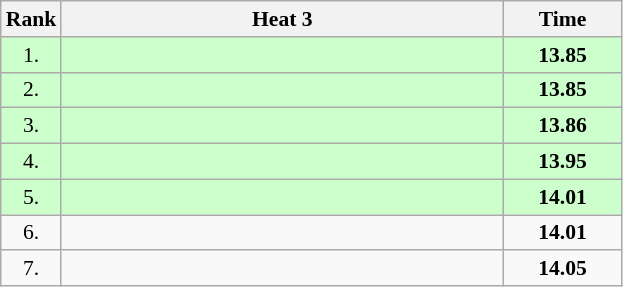<table class="wikitable" style="border-collapse: collapse; font-size: 90%;">
<tr>
<th>Rank</th>
<th style="width: 20em">Heat 3</th>
<th style="width: 5em">Time</th>
</tr>
<tr style="background:#ccffcc;">
<td align="center">1.</td>
<td></td>
<td align="center"><strong>13.85</strong></td>
</tr>
<tr style="background:#ccffcc;">
<td align="center">2.</td>
<td></td>
<td align="center"><strong>13.85</strong></td>
</tr>
<tr style="background:#ccffcc;">
<td align="center">3.</td>
<td></td>
<td align="center"><strong>13.86</strong></td>
</tr>
<tr style="background:#ccffcc;">
<td align="center">4.</td>
<td></td>
<td align="center"><strong>13.95</strong></td>
</tr>
<tr style="background:#ccffcc;">
<td align="center">5.</td>
<td></td>
<td align="center"><strong>14.01</strong></td>
</tr>
<tr>
<td align="center">6.</td>
<td></td>
<td align="center"><strong>14.01</strong></td>
</tr>
<tr>
<td align="center">7.</td>
<td></td>
<td align="center"><strong>14.05</strong></td>
</tr>
</table>
